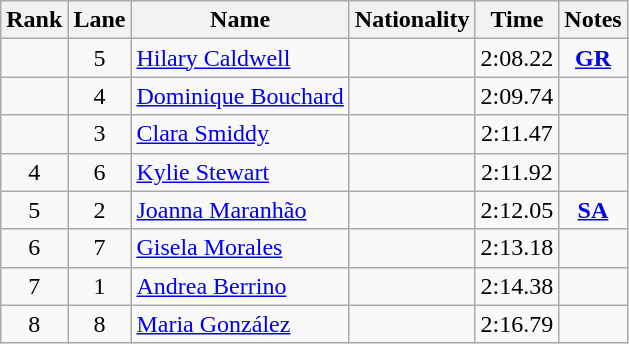<table class="wikitable sortable" style="text-align:center">
<tr>
<th>Rank</th>
<th>Lane</th>
<th>Name</th>
<th>Nationality</th>
<th>Time</th>
<th>Notes</th>
</tr>
<tr>
<td></td>
<td>5</td>
<td align=left><a href='#'>Hilary Caldwell</a></td>
<td align=left></td>
<td>2:08.22</td>
<td><strong><a href='#'>GR</a></strong></td>
</tr>
<tr>
<td></td>
<td>4</td>
<td align=left><a href='#'>Dominique Bouchard</a></td>
<td align=left></td>
<td>2:09.74</td>
<td></td>
</tr>
<tr>
<td></td>
<td>3</td>
<td align=left><a href='#'>Clara Smiddy</a></td>
<td align=left></td>
<td>2:11.47</td>
<td></td>
</tr>
<tr>
<td>4</td>
<td>6</td>
<td align=left><a href='#'>Kylie Stewart</a></td>
<td align=left></td>
<td>2:11.92</td>
<td></td>
</tr>
<tr>
<td>5</td>
<td>2</td>
<td align=left><a href='#'>Joanna Maranhão</a></td>
<td align=left></td>
<td>2:12.05</td>
<td><strong><a href='#'>SA</a></strong></td>
</tr>
<tr>
<td>6</td>
<td>7</td>
<td align=left><a href='#'>Gisela Morales</a></td>
<td align=left></td>
<td>2:13.18</td>
<td></td>
</tr>
<tr>
<td>7</td>
<td>1</td>
<td align=left><a href='#'>Andrea Berrino</a></td>
<td align=left></td>
<td>2:14.38</td>
<td></td>
</tr>
<tr>
<td>8</td>
<td>8</td>
<td align=left><a href='#'>Maria González</a></td>
<td align=left></td>
<td>2:16.79</td>
<td></td>
</tr>
</table>
